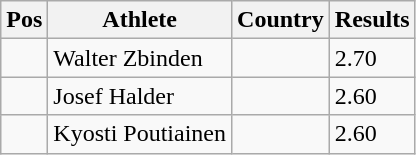<table class="wikitable">
<tr>
<th>Pos</th>
<th>Athlete</th>
<th>Country</th>
<th>Results</th>
</tr>
<tr>
<td align="center"></td>
<td>Walter Zbinden</td>
<td></td>
<td>2.70</td>
</tr>
<tr>
<td align="center"></td>
<td>Josef Halder</td>
<td></td>
<td>2.60</td>
</tr>
<tr>
<td align="center"></td>
<td>Kyosti Poutiainen</td>
<td></td>
<td>2.60</td>
</tr>
</table>
